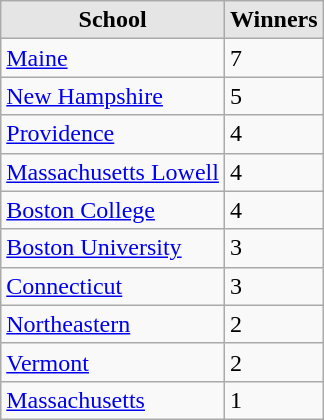<table class="wikitable">
<tr>
<th style="background:#e5e5e5;">School</th>
<th style="background:#e5e5e5;">Winners</th>
</tr>
<tr>
<td><a href='#'>Maine</a></td>
<td>7</td>
</tr>
<tr>
<td><a href='#'>New Hampshire</a></td>
<td>5</td>
</tr>
<tr>
<td><a href='#'>Providence</a></td>
<td>4</td>
</tr>
<tr>
<td><a href='#'>Massachusetts Lowell</a></td>
<td>4</td>
</tr>
<tr>
<td><a href='#'>Boston College</a></td>
<td>4</td>
</tr>
<tr>
<td><a href='#'>Boston University</a></td>
<td>3</td>
</tr>
<tr>
<td><a href='#'>Connecticut</a></td>
<td>3</td>
</tr>
<tr>
<td><a href='#'>Northeastern</a></td>
<td>2</td>
</tr>
<tr>
<td><a href='#'>Vermont</a></td>
<td>2</td>
</tr>
<tr>
<td><a href='#'>Massachusetts</a></td>
<td>1</td>
</tr>
</table>
